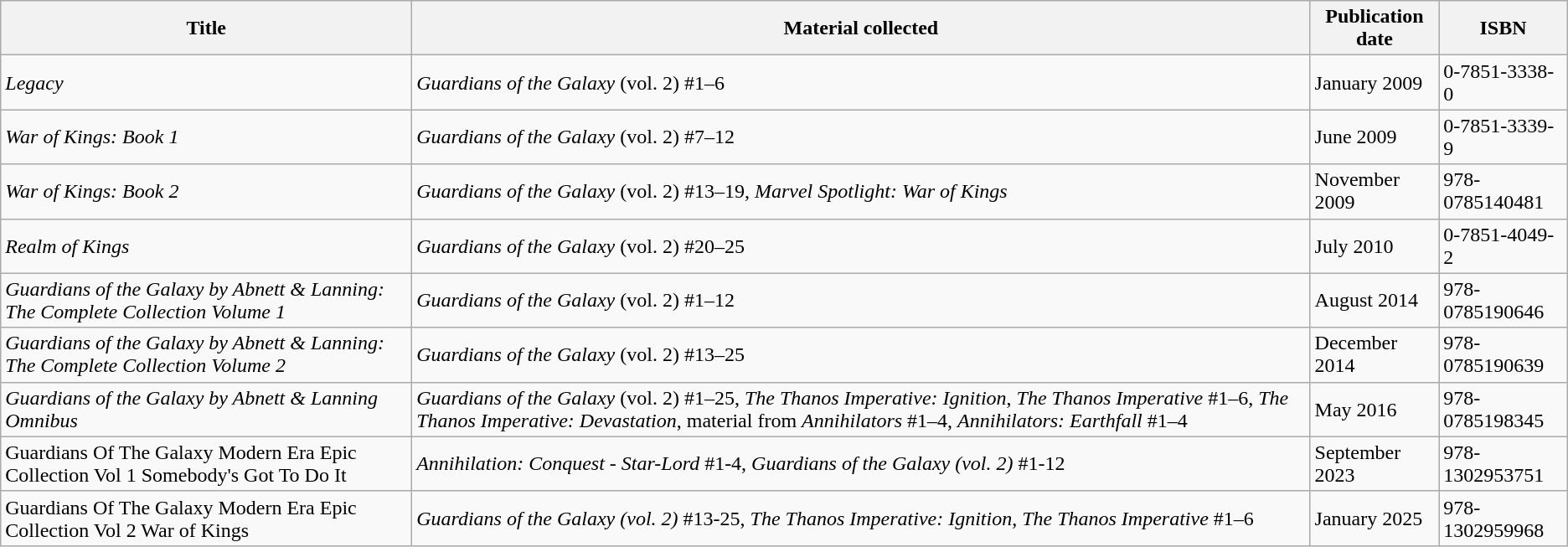<table class="wikitable">
<tr>
<th>Title</th>
<th>Material collected</th>
<th>Publication date</th>
<th>ISBN</th>
</tr>
<tr>
<td><em>Legacy</em></td>
<td><em>Guardians of the Galaxy</em> (vol. 2) #1–6</td>
<td>January 2009</td>
<td>0-7851-3338-0</td>
</tr>
<tr>
<td><em>War of Kings: Book 1</em></td>
<td><em>Guardians of the Galaxy</em> (vol. 2) #7–12</td>
<td>June 2009</td>
<td>0-7851-3339-9</td>
</tr>
<tr>
<td><em>War of Kings: Book 2</em></td>
<td><em>Guardians of the Galaxy</em> (vol. 2) #13–19, <em>Marvel Spotlight: War of Kings</em></td>
<td>November 2009</td>
<td>978-0785140481</td>
</tr>
<tr>
<td><em>Realm of Kings</em></td>
<td><em>Guardians of the Galaxy</em> (vol. 2) #20–25</td>
<td>July 2010</td>
<td>0-7851-4049-2</td>
</tr>
<tr>
<td><em>Guardians of the Galaxy by Abnett & Lanning: The Complete Collection Volume 1</em></td>
<td><em>Guardians of the Galaxy</em> (vol. 2) #1–12</td>
<td>August 2014</td>
<td>978-0785190646</td>
</tr>
<tr>
<td><em>Guardians of the Galaxy by Abnett & Lanning: The Complete Collection Volume 2</em></td>
<td><em>Guardians of the Galaxy</em> (vol. 2) #13–25</td>
<td>December 2014</td>
<td>978-0785190639</td>
</tr>
<tr>
<td><em>Guardians of the Galaxy by Abnett & Lanning Omnibus</em></td>
<td><em>Guardians of the Galaxy</em> (vol. 2) #1–25, <em>The Thanos Imperative: Ignition</em>, <em>The Thanos Imperative</em> #1–6, <em>The Thanos Imperative: Devastation</em>, material from <em>Annihilators</em> #1–4, <em>Annihilators: Earthfall</em> #1–4</td>
<td>May 2016</td>
<td>978-0785198345</td>
</tr>
<tr>
<td>Guardians Of The Galaxy Modern Era Epic Collection Vol 1 Somebody's Got To Do It</td>
<td><em>Annihilation: Conquest - Star-Lord</em> #1-4, <em>Guardians of the Galaxy (vol. 2)</em> #1-12</td>
<td>September 2023</td>
<td>978-1302953751</td>
</tr>
<tr>
<td>Guardians Of The Galaxy Modern Era Epic Collection Vol 2 War of Kings</td>
<td><em>Guardians of the Galaxy (vol. 2)</em> #13-25, <em>The Thanos Imperative: Ignition</em>, <em>The Thanos Imperative</em> #1–6</td>
<td>January 2025</td>
<td>978-1302959968</td>
</tr>
</table>
